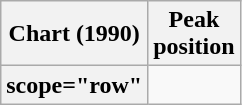<table class="wikitable sortable plainrowheaders" style="text-align:center;">
<tr>
<th scope="col">Chart (1990)</th>
<th scope="col">Peak<br>position</th>
</tr>
<tr>
<th>scope="row"</th>
</tr>
</table>
